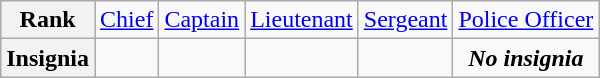<table class="wikitable">
<tr style="text-align:center;">
<th>Rank</th>
<td><a href='#'>Chief</a></td>
<td><a href='#'>Captain</a></td>
<td><a href='#'>Lieutenant</a></td>
<td><a href='#'>Sergeant</a></td>
<td><a href='#'>Police Officer</a></td>
</tr>
<tr style="text-align:center;">
<th>Insignia</th>
<td></td>
<td></td>
<td></td>
<td></td>
<td><strong><em>No insignia</em></strong></td>
</tr>
</table>
